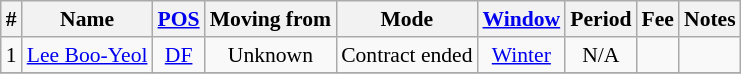<table class="wikitable sortable" style="text-align: center; font-size:90%;">
<tr>
<th>#</th>
<th>Name</th>
<th><a href='#'>POS</a></th>
<th>Moving from</th>
<th>Mode</th>
<th><a href='#'>Window</a></th>
<th>Period</th>
<th>Fee</th>
<th>Notes</th>
</tr>
<tr>
<td>1</td>
<td align=left> <a href='#'>Lee Boo-Yeol</a></td>
<td><a href='#'>DF</a></td>
<td>Unknown</td>
<td>Contract ended</td>
<td><a href='#'>Winter</a></td>
<td>N/A</td>
<td></td>
<td></td>
</tr>
<tr>
</tr>
</table>
